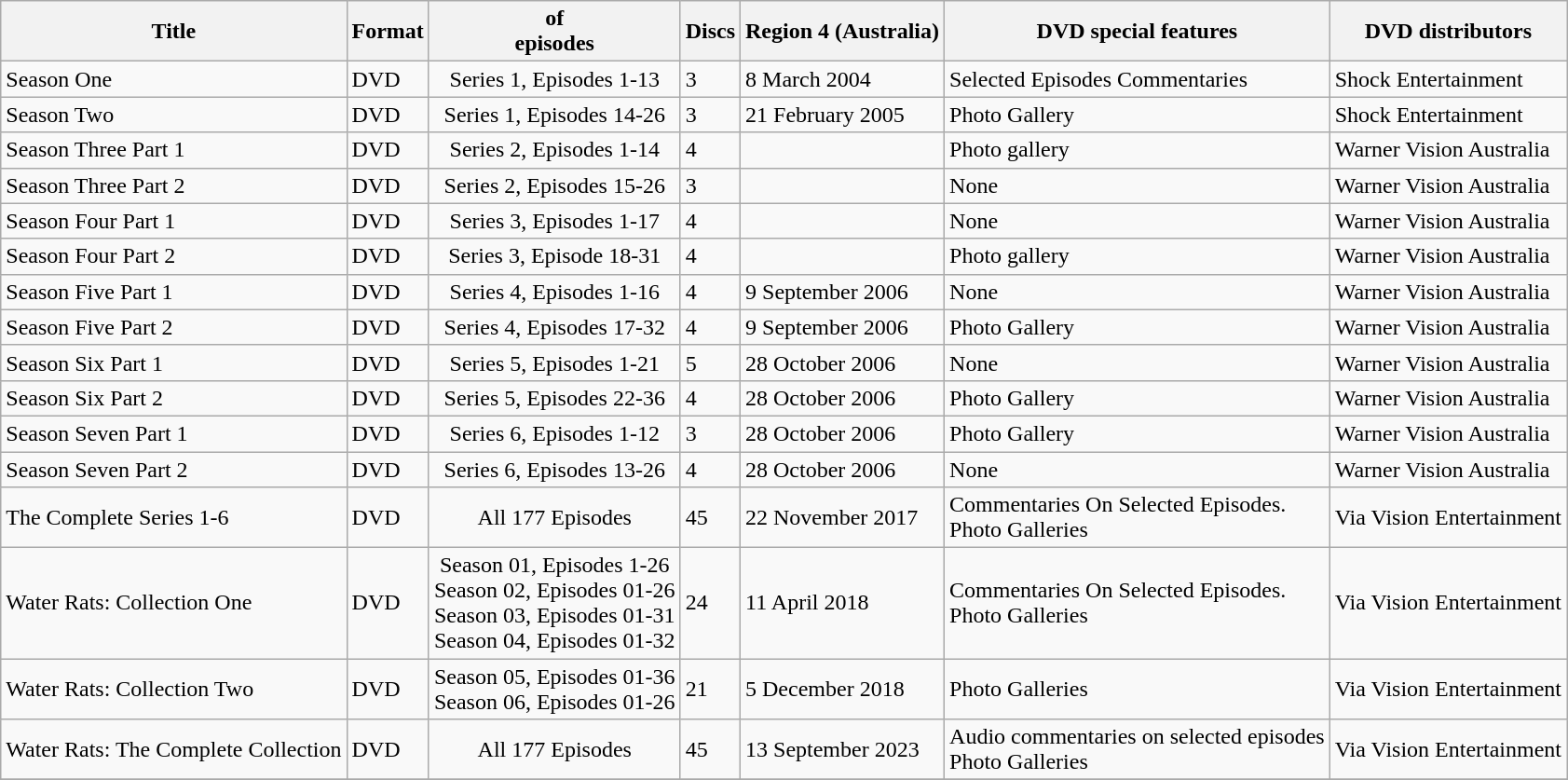<table class="wikitable">
<tr>
<th>Title</th>
<th>Format</th>
<th> of<br>episodes</th>
<th>Discs</th>
<th>Region 4 (Australia)</th>
<th>DVD special features</th>
<th>DVD distributors</th>
</tr>
<tr>
<td>Season One</td>
<td>DVD</td>
<td style="text-align:center;">Series 1, Episodes 1-13</td>
<td>3</td>
<td>8 March 2004</td>
<td>Selected Episodes Commentaries</td>
<td>Shock Entertainment</td>
</tr>
<tr>
<td>Season Two</td>
<td>DVD</td>
<td style="text-align:center;">Series 1, Episodes 14-26</td>
<td>3</td>
<td>21 February 2005</td>
<td>Photo Gallery</td>
<td>Shock Entertainment</td>
</tr>
<tr>
<td>Season Three Part 1</td>
<td>DVD</td>
<td style="text-align:center;">Series 2, Episodes 1-14</td>
<td>4</td>
<td></td>
<td>Photo gallery</td>
<td>Warner Vision Australia</td>
</tr>
<tr>
<td>Season Three Part 2</td>
<td>DVD</td>
<td style="text-align:center;">Series 2, Episodes 15-26</td>
<td>3</td>
<td></td>
<td>None</td>
<td>Warner Vision Australia</td>
</tr>
<tr>
<td>Season Four Part 1</td>
<td>DVD</td>
<td style="text-align:center;">Series 3, Episodes 1-17</td>
<td>4</td>
<td></td>
<td>None</td>
<td>Warner Vision Australia</td>
</tr>
<tr>
<td>Season Four Part 2</td>
<td>DVD</td>
<td style="text-align:center;">Series 3, Episode 18-31</td>
<td>4</td>
<td></td>
<td>Photo gallery</td>
<td>Warner Vision Australia</td>
</tr>
<tr>
<td>Season Five Part 1</td>
<td>DVD</td>
<td style="text-align:center;">Series 4, Episodes 1-16</td>
<td>4</td>
<td>9 September 2006</td>
<td>None</td>
<td>Warner Vision Australia</td>
</tr>
<tr>
<td>Season Five Part 2</td>
<td>DVD</td>
<td style="text-align:center;">Series 4, Episodes 17-32</td>
<td>4</td>
<td>9 September 2006</td>
<td>Photo Gallery</td>
<td>Warner Vision Australia</td>
</tr>
<tr>
<td>Season Six Part 1</td>
<td>DVD</td>
<td style="text-align:center;">Series 5, Episodes 1-21</td>
<td>5</td>
<td>28 October 2006</td>
<td>None</td>
<td>Warner Vision Australia</td>
</tr>
<tr>
<td>Season Six Part 2</td>
<td>DVD</td>
<td style="text-align:center;">Series 5, Episodes 22-36</td>
<td>4</td>
<td>28 October 2006</td>
<td>Photo Gallery</td>
<td>Warner Vision Australia</td>
</tr>
<tr>
<td>Season Seven Part 1</td>
<td>DVD</td>
<td style="text-align:center;">Series 6, Episodes 1-12</td>
<td>3</td>
<td>28 October 2006</td>
<td>Photo Gallery</td>
<td>Warner Vision Australia</td>
</tr>
<tr>
<td>Season Seven Part 2</td>
<td>DVD</td>
<td style="text-align:center;">Series 6, Episodes 13-26</td>
<td>4</td>
<td>28 October 2006</td>
<td>None</td>
<td>Warner Vision Australia</td>
</tr>
<tr>
<td>The Complete Series 1-6</td>
<td>DVD</td>
<td style="text-align:center;">All 177 Episodes</td>
<td>45</td>
<td>22 November 2017</td>
<td>Commentaries On Selected Episodes.<br>Photo Galleries</td>
<td>Via Vision Entertainment</td>
</tr>
<tr>
<td>Water Rats: Collection One</td>
<td>DVD</td>
<td style="text-align:center;">Season 01, Episodes 1-26<br>Season 02, Episodes 01-26<br>Season 03, Episodes 01-31<br>Season 04, Episodes 01-32</td>
<td>24</td>
<td>11 April 2018</td>
<td>Commentaries On Selected Episodes.<br>Photo Galleries</td>
<td>Via Vision Entertainment</td>
</tr>
<tr>
<td>Water Rats: Collection Two</td>
<td>DVD</td>
<td style="text-align:center;">Season 05, Episodes 01-36<br>Season 06, Episodes 01-26</td>
<td>21</td>
<td>5 December 2018</td>
<td>Photo Galleries</td>
<td>Via Vision Entertainment</td>
</tr>
<tr>
<td>Water Rats: The Complete Collection</td>
<td>DVD</td>
<td style="text-align:center;">All 177 Episodes</td>
<td>45</td>
<td>13 September 2023</td>
<td>Audio commentaries on selected episodes<br>Photo Galleries</td>
<td>Via Vision Entertainment</td>
</tr>
<tr>
</tr>
</table>
